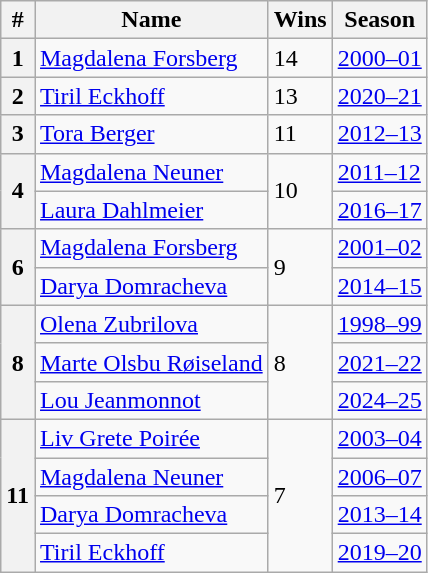<table class="wikitable plainrowheaders" style="display:inline-table;">
<tr>
<th>#</th>
<th>Name</th>
<th>Wins</th>
<th>Season</th>
</tr>
<tr>
<th>1</th>
<td style="text-align:left"> <a href='#'>Magdalena Forsberg</a></td>
<td>14</td>
<td><a href='#'>2000–01</a></td>
</tr>
<tr>
<th>2</th>
<td style="text-align:left"> <a href='#'>Tiril Eckhoff</a></td>
<td>13</td>
<td><a href='#'>2020–21</a></td>
</tr>
<tr>
<th>3</th>
<td style="text-align:left"> <a href='#'>Tora Berger</a></td>
<td>11</td>
<td><a href='#'>2012–13</a></td>
</tr>
<tr>
<th rowspan=2>4</th>
<td style="text-align:left"> <a href='#'>Magdalena Neuner</a></td>
<td rowspan=2>10</td>
<td><a href='#'>2011–12</a></td>
</tr>
<tr>
<td style="text-align:left"> <a href='#'>Laura Dahlmeier</a></td>
<td><a href='#'>2016–17</a></td>
</tr>
<tr>
<th rowspan=2>6</th>
<td style="text-align:left"> <a href='#'>Magdalena Forsberg</a></td>
<td rowspan=2>9</td>
<td><a href='#'>2001–02</a></td>
</tr>
<tr>
<td style="text-align:left"> <a href='#'>Darya Domracheva</a></td>
<td><a href='#'>2014–15</a></td>
</tr>
<tr>
<th rowspan=3>8</th>
<td style="text-align:left"> <a href='#'>Olena Zubrilova</a></td>
<td rowspan=3>8</td>
<td><a href='#'>1998–99</a></td>
</tr>
<tr>
<td style="text-align:left"> <a href='#'>Marte Olsbu Røiseland</a></td>
<td><a href='#'>2021–22</a></td>
</tr>
<tr>
<td style="text-align:left"> <a href='#'>Lou Jeanmonnot</a></td>
<td><a href='#'>2024–25</a></td>
</tr>
<tr>
<th rowspan=4>11</th>
<td style="text-align:left"> <a href='#'>Liv Grete Poirée</a></td>
<td rowspan=4>7</td>
<td><a href='#'>2003–04</a></td>
</tr>
<tr>
<td style="text-align:left"> <a href='#'>Magdalena Neuner</a></td>
<td><a href='#'>2006–07</a></td>
</tr>
<tr>
<td style="text-align:left"> <a href='#'>Darya Domracheva</a></td>
<td><a href='#'>2013–14</a></td>
</tr>
<tr>
<td style="text-align:left"> <a href='#'>Tiril Eckhoff</a></td>
<td><a href='#'>2019–20</a></td>
</tr>
</table>
